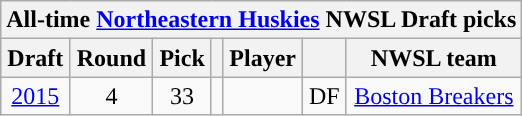<table class="wikitable sortable" style="text-align: center;">
<tr>
<th colspan="7" style="background:#">All-time <a href='#'><span>Northeastern Huskies</span></a> NWSL Draft picks</th>
</tr>
<tr>
<th scope="col">Draft</th>
<th scope="col">Round</th>
<th scope="col">Pick</th>
<th scope="col"></th>
<th scope="col">Player</th>
<th scope="col"></th>
<th scope="col">NWSL team</th>
</tr>
<tr>
<td><a href='#'>2015</a></td>
<td>4</td>
<td>33</td>
<td></td>
<td></td>
<td>DF</td>
<td><a href='#'>Boston Breakers</a></td>
</tr>
</table>
